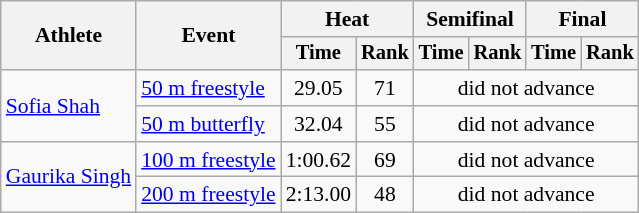<table class="wikitable" style="text-align:center; font-size:90%">
<tr>
<th rowspan="2">Athlete</th>
<th rowspan="2">Event</th>
<th colspan="2">Heat</th>
<th colspan="2">Semifinal</th>
<th colspan="2">Final</th>
</tr>
<tr style="font-size:95%">
<th>Time</th>
<th>Rank</th>
<th>Time</th>
<th>Rank</th>
<th>Time</th>
<th>Rank</th>
</tr>
<tr>
<td align=left rowspan=2><a href='#'>Sofia Shah</a></td>
<td align=left><a href='#'>50 m freestyle</a></td>
<td>29.05</td>
<td>71</td>
<td colspan=4>did not advance</td>
</tr>
<tr>
<td align=left><a href='#'>50 m butterfly</a></td>
<td>32.04</td>
<td>55</td>
<td colspan=4>did not advance</td>
</tr>
<tr>
<td align=left rowspan=2><a href='#'>Gaurika Singh</a></td>
<td align=left><a href='#'>100 m freestyle</a></td>
<td>1:00.62</td>
<td>69</td>
<td colspan=4>did not advance</td>
</tr>
<tr>
<td align=left><a href='#'>200 m freestyle</a></td>
<td>2:13.00</td>
<td>48</td>
<td colspan=4>did not advance</td>
</tr>
</table>
